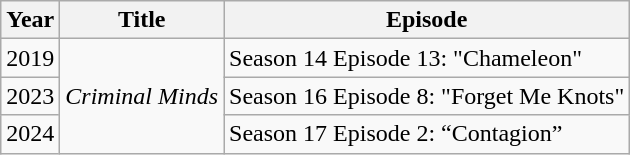<table class="wikitable">
<tr>
<th>Year</th>
<th>Title</th>
<th>Episode</th>
</tr>
<tr>
<td>2019</td>
<td rowspan=3><em>Criminal Minds</em></td>
<td>Season 14 Episode 13: "Chameleon"</td>
</tr>
<tr>
<td>2023</td>
<td>Season 16 Episode 8: "Forget Me Knots"</td>
</tr>
<tr>
<td>2024</td>
<td>Season 17 Episode 2: “Contagion”</td>
</tr>
</table>
